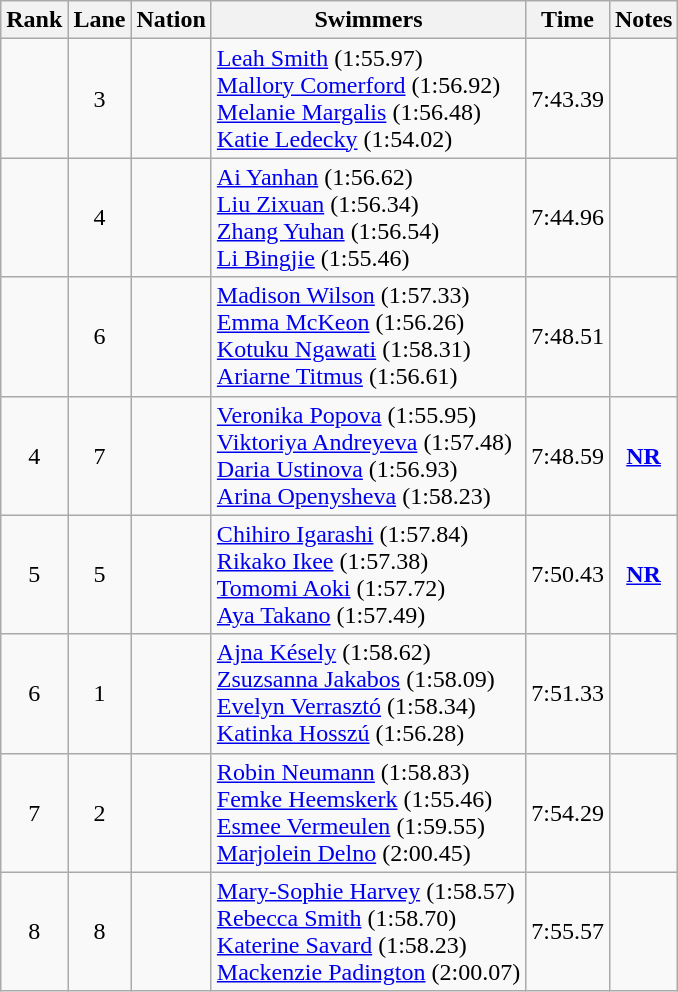<table class="wikitable sortable" style="text-align:center">
<tr>
<th>Rank</th>
<th>Lane</th>
<th>Nation</th>
<th>Swimmers</th>
<th>Time</th>
<th>Notes</th>
</tr>
<tr>
<td></td>
<td>3</td>
<td align=left></td>
<td align=left><a href='#'>Leah Smith</a> (1:55.97)<br><a href='#'>Mallory Comerford</a> (1:56.92)<br><a href='#'>Melanie Margalis</a> (1:56.48)<br><a href='#'>Katie Ledecky</a> (1:54.02)</td>
<td>7:43.39</td>
<td></td>
</tr>
<tr>
<td></td>
<td>4</td>
<td align=left></td>
<td align=left><a href='#'>Ai Yanhan</a> (1:56.62)<br><a href='#'>Liu Zixuan</a> (1:56.34)<br><a href='#'>Zhang Yuhan</a> (1:56.54)<br><a href='#'>Li Bingjie</a> (1:55.46)</td>
<td>7:44.96</td>
<td></td>
</tr>
<tr>
<td></td>
<td>6</td>
<td align=left></td>
<td align=left><a href='#'>Madison Wilson</a> (1:57.33)<br><a href='#'>Emma McKeon</a> (1:56.26)<br><a href='#'>Kotuku Ngawati</a> (1:58.31)<br><a href='#'>Ariarne Titmus</a> (1:56.61)</td>
<td>7:48.51</td>
<td></td>
</tr>
<tr>
<td>4</td>
<td>7</td>
<td align=left></td>
<td align=left><a href='#'>Veronika Popova</a> (1:55.95)<br><a href='#'>Viktoriya Andreyeva</a> (1:57.48)<br><a href='#'>Daria Ustinova</a> (1:56.93)<br><a href='#'>Arina Openysheva</a> (1:58.23)</td>
<td>7:48.59</td>
<td><strong><a href='#'>NR</a></strong></td>
</tr>
<tr>
<td>5</td>
<td>5</td>
<td align=left></td>
<td align=left><a href='#'>Chihiro Igarashi</a> (1:57.84)<br><a href='#'>Rikako Ikee</a> (1:57.38)<br><a href='#'>Tomomi Aoki</a> (1:57.72)<br><a href='#'>Aya Takano</a> (1:57.49)</td>
<td>7:50.43</td>
<td><strong><a href='#'>NR</a></strong></td>
</tr>
<tr>
<td>6</td>
<td>1</td>
<td align=left></td>
<td align=left><a href='#'>Ajna Késely</a> (1:58.62)<br><a href='#'>Zsuzsanna Jakabos</a> (1:58.09)<br><a href='#'>Evelyn Verrasztó</a> (1:58.34)<br><a href='#'>Katinka Hosszú</a> (1:56.28)</td>
<td>7:51.33</td>
<td></td>
</tr>
<tr>
<td>7</td>
<td>2</td>
<td align=left></td>
<td align=left><a href='#'>Robin Neumann</a> (1:58.83)<br><a href='#'>Femke Heemskerk</a> (1:55.46)<br><a href='#'>Esmee Vermeulen</a> (1:59.55)<br><a href='#'>Marjolein Delno</a> (2:00.45)</td>
<td>7:54.29</td>
<td></td>
</tr>
<tr>
<td>8</td>
<td>8</td>
<td align=left></td>
<td align=left><a href='#'>Mary-Sophie Harvey</a> (1:58.57)<br><a href='#'>Rebecca Smith</a> (1:58.70)<br><a href='#'>Katerine Savard</a> (1:58.23)<br><a href='#'>Mackenzie Padington</a> (2:00.07)</td>
<td>7:55.57</td>
<td></td>
</tr>
</table>
